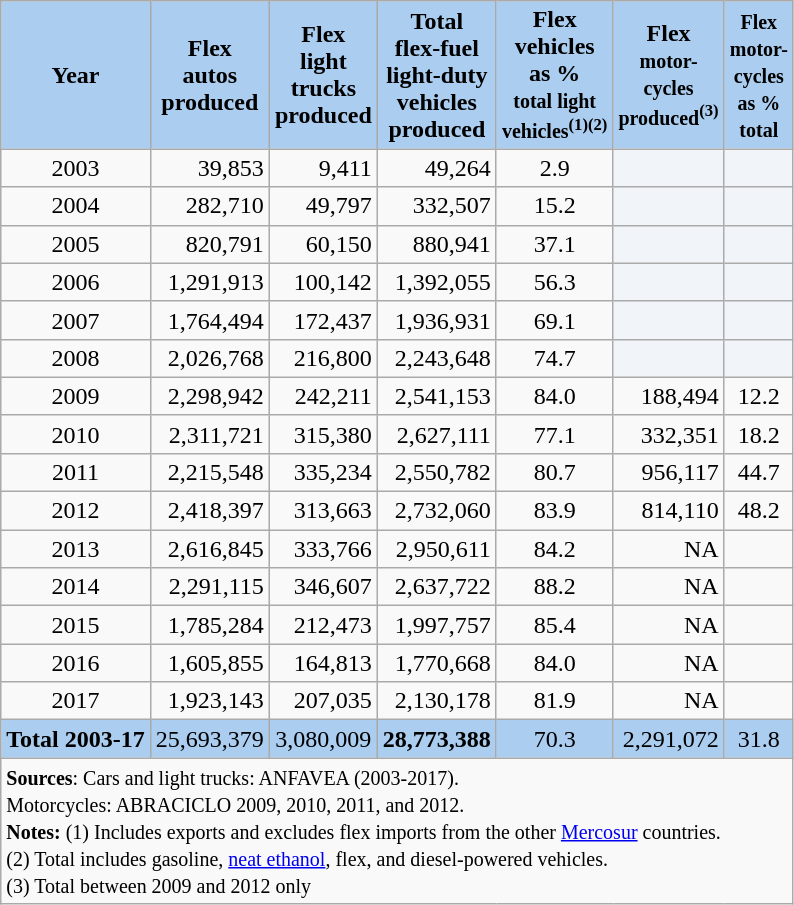<table class="wikitable" align="center">
<tr>
<th style="background: #ABCDEF;">Year</th>
<th style="background: #ABCDEF;">Flex <br>autos<br> produced</th>
<th style="background:#ABCDEF;">Flex <br>light <br>trucks<br> produced</th>
<th style="background: #ABCDEF;">Total <br>flex-fuel<br>light-duty <br>vehicles<br>produced<small></small></th>
<th style="background: #ABCDEF;">Flex <br>vehicles <br> as %<br> <small>total light<br> vehicles<sup>(1)(2)</sup></small></th>
<th style="background: #ABCDEF;">Flex <br><small>motor-<br>cycles<br> produced<sup>(3)</sup></small></th>
<th style="background: #ABCDEF;"><small>Flex <br>motor-<br>cycles <br> as %<br> total </small></th>
</tr>
<tr align="right">
<td align="center">2003</td>
<td>39,853</td>
<td>9,411</td>
<td>49,264</td>
<td align="center">2.9</td>
<td bgcolor="#f1f5fa"></td>
<td align="center" bgcolor="#f1f5fa"></td>
</tr>
<tr align="right">
<td align="center">2004</td>
<td>282,710</td>
<td>49,797</td>
<td>332,507</td>
<td align="center">15.2</td>
<td bgcolor="#f1f5fa"></td>
<td align="center" bgcolor="#f1f5fa"></td>
</tr>
<tr align="right">
<td align="center">2005</td>
<td>820,791</td>
<td>60,150</td>
<td>880,941</td>
<td align="center">37.1</td>
<td bgcolor="#f1f5fa"></td>
<td align="center" bgcolor="#f1f5fa"></td>
</tr>
<tr align="right">
<td align="center">2006</td>
<td>1,291,913</td>
<td>100,142</td>
<td>1,392,055</td>
<td align="center">56.3</td>
<td bgcolor="#f1f5fa"></td>
<td align="center" bgcolor="#f1f5fa"></td>
</tr>
<tr align="right">
<td align="center">2007</td>
<td>1,764,494</td>
<td>172,437</td>
<td>1,936,931</td>
<td align="center">69.1</td>
<td bgcolor="#f1f5fa"></td>
<td align="center" bgcolor="#f1f5fa"></td>
</tr>
<tr align="right">
<td align="center">2008</td>
<td>2,026,768</td>
<td>216,800</td>
<td>2,243,648</td>
<td align="center">74.7</td>
<td bgcolor="#f1f5fa"></td>
<td align="center" bgcolor="#f1f5fa"></td>
</tr>
<tr align="right">
<td align="center">2009</td>
<td>2,298,942</td>
<td>242,211</td>
<td>2,541,153</td>
<td align="center">84.0</td>
<td>188,494</td>
<td align="center">12.2</td>
</tr>
<tr align="right">
<td align="center">2010</td>
<td>2,311,721</td>
<td>315,380</td>
<td>2,627,111</td>
<td align="center">77.1</td>
<td>332,351</td>
<td align="center">18.2</td>
</tr>
<tr align="right">
<td align="center">2011</td>
<td>2,215,548</td>
<td>335,234</td>
<td>2,550,782</td>
<td align="center">80.7</td>
<td>956,117</td>
<td align="center">44.7</td>
</tr>
<tr align="right">
<td align="center">2012</td>
<td>2,418,397</td>
<td>313,663</td>
<td>2,732,060</td>
<td align="center">83.9</td>
<td>814,110</td>
<td align="center">48.2</td>
</tr>
<tr align="right">
<td align="center">2013</td>
<td>2,616,845</td>
<td>333,766</td>
<td>2,950,611</td>
<td align="center">84.2</td>
<td>NA</td>
<td align="center"></td>
</tr>
<tr align="right">
<td align="center">2014</td>
<td>2,291,115</td>
<td>346,607</td>
<td>2,637,722</td>
<td align="center">88.2</td>
<td>NA</td>
<td align="center"></td>
</tr>
<tr align="right">
<td align="center">2015</td>
<td>1,785,284</td>
<td>212,473</td>
<td>1,997,757</td>
<td align="center">85.4</td>
<td>NA</td>
<td align="center"></td>
</tr>
<tr align="right">
<td align="center">2016</td>
<td>1,605,855</td>
<td>164,813</td>
<td>1,770,668</td>
<td align="center">84.0</td>
<td>NA</td>
<td align="center"></td>
</tr>
<tr align="right">
<td align="center">2017</td>
<td>1,923,143</td>
<td>207,035</td>
<td>2,130,178</td>
<td align="center">81.9</td>
<td>NA</td>
<td align="center"></td>
</tr>
<tr align="right">
<td align="center" style="background: #ABCDEF;"><strong>Total 2003-17</strong></td>
<td align="center" style="background: #ABCDEF;">25,693,379</td>
<td align="center" style="background: #ABCDEF;">3,080,009</td>
<td style="background: #ABCDEF;"><strong>28,773,388</strong></td>
<td align="center" style="background: #ABCDEF;">70.3</td>
<td style="background: #ABCDEF;">2,291,072</td>
<td style="background: #ABCDEF;" align="center">31.8</td>
</tr>
<tr>
<td colspan="7"><small> <strong>Sources</strong>: Cars and light trucks: ANFAVEA (2003-2017). <br> Motorcycles: ABRACICLO 2009, 2010, 2011, and 2012.<br> <strong>Notes:</strong> (1) Includes exports and excludes flex imports from the other <a href='#'>Mercosur</a> countries.<br> (2) Total includes gasoline, <a href='#'>neat ethanol</a>, flex, and diesel-powered vehicles.<br>(3) Total between 2009 and 2012 only</small></td>
</tr>
</table>
